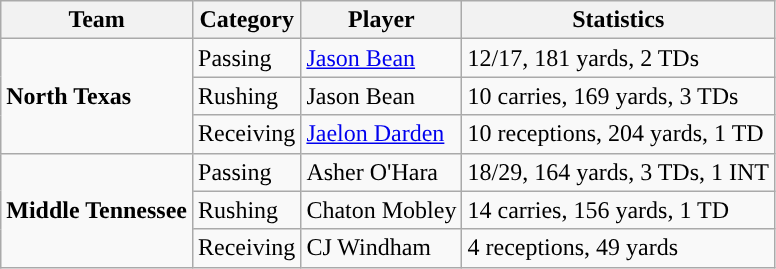<table class="wikitable" style="float: left;">
<tr>
<th>Team</th>
<th>Category</th>
<th>Player</th>
<th>Statistics</th>
</tr>
<tr>
<td rowspan=3><strong>North Texas</strong></td>
<td>Passing</td>
<td><a href='#'>Jason Bean</a></td>
<td>12/17, 181 yards, 2 TDs</td>
</tr>
<tr>
<td>Rushing</td>
<td>Jason Bean</td>
<td>10 carries, 169 yards, 3 TDs</td>
</tr>
<tr>
<td>Receiving</td>
<td><a href='#'>Jaelon Darden</a></td>
<td>10 receptions, 204 yards, 1 TD</td>
</tr>
<tr>
<td rowspan=3><strong>Middle Tennessee</strong></td>
<td>Passing</td>
<td>Asher O'Hara</td>
<td>18/29, 164 yards, 3 TDs, 1 INT</td>
</tr>
<tr>
<td>Rushing</td>
<td>Chaton Mobley</td>
<td>14 carries, 156 yards, 1 TD</td>
</tr>
<tr>
<td>Receiving</td>
<td>CJ Windham</td>
<td>4 receptions, 49 yards</td>
</tr>
</table>
